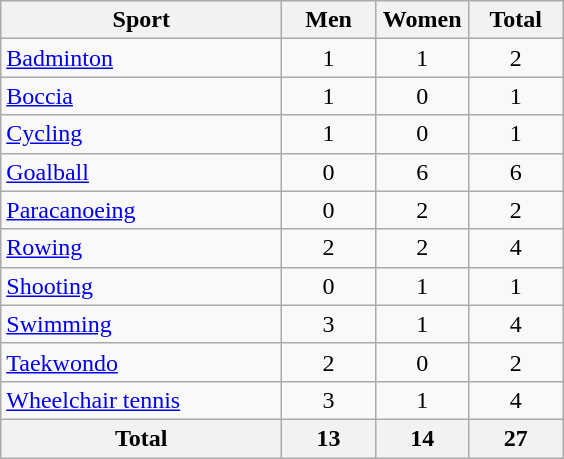<table class="wikitable sortable" style="text-align:center;">
<tr>
<th width=180>Sport</th>
<th width=55>Men</th>
<th width=55>Women</th>
<th width=55>Total</th>
</tr>
<tr>
<td align=left><a href='#'>Badminton</a></td>
<td>1</td>
<td>1</td>
<td>2</td>
</tr>
<tr>
<td align=left><a href='#'>Boccia</a></td>
<td>1</td>
<td>0</td>
<td>1</td>
</tr>
<tr>
<td align=left><a href='#'>Cycling</a></td>
<td>1</td>
<td>0</td>
<td>1</td>
</tr>
<tr>
<td align=left><a href='#'>Goalball</a></td>
<td>0</td>
<td>6</td>
<td>6</td>
</tr>
<tr>
<td align=left><a href='#'>Paracanoeing</a></td>
<td>0</td>
<td>2</td>
<td>2</td>
</tr>
<tr>
<td align=left><a href='#'>Rowing</a></td>
<td>2</td>
<td>2</td>
<td>4</td>
</tr>
<tr>
<td align=left><a href='#'>Shooting</a></td>
<td>0</td>
<td>1</td>
<td>1</td>
</tr>
<tr>
<td align=left><a href='#'>Swimming</a></td>
<td>3</td>
<td>1</td>
<td>4</td>
</tr>
<tr>
<td align=left><a href='#'>Taekwondo</a></td>
<td>2</td>
<td>0</td>
<td>2</td>
</tr>
<tr>
<td align=left><a href='#'>Wheelchair tennis</a></td>
<td>3</td>
<td>1</td>
<td>4</td>
</tr>
<tr>
<th>Total</th>
<th>13</th>
<th>14</th>
<th>27</th>
</tr>
</table>
